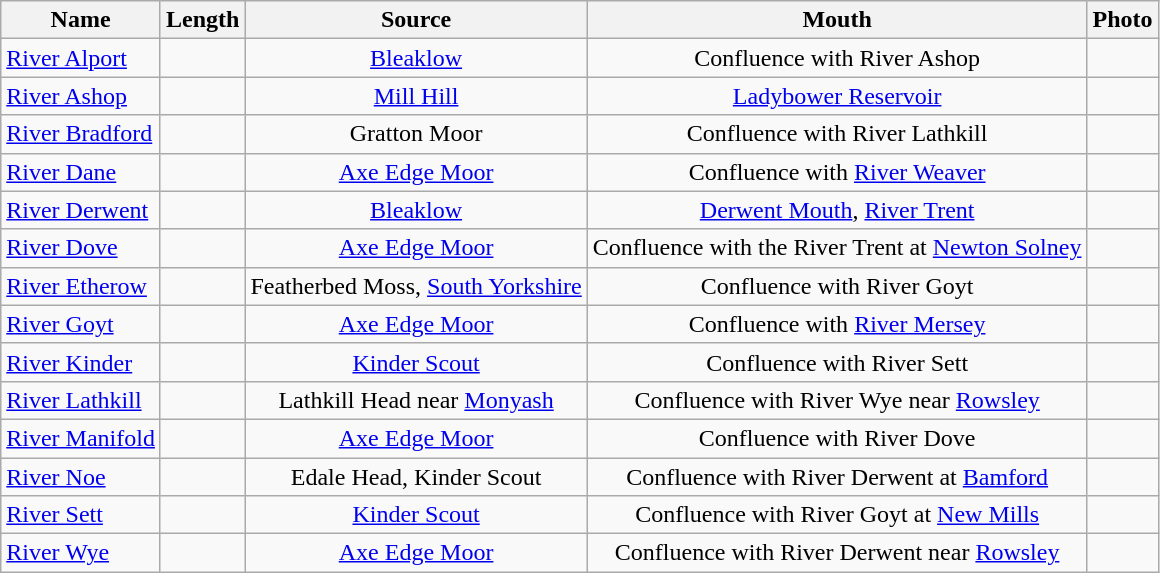<table class="wikitable">
<tr>
<th>Name</th>
<th>Length</th>
<th>Source</th>
<th>Mouth</th>
<th>Photo</th>
</tr>
<tr>
<td><a href='#'>River Alport</a></td>
<td align="right"></td>
<td align="center"><a href='#'>Bleaklow</a></td>
<td align="center">Confluence with River Ashop</td>
<td></td>
</tr>
<tr>
<td><a href='#'>River Ashop</a></td>
<td align="right"></td>
<td align="center"><a href='#'>Mill Hill</a></td>
<td align="center"><a href='#'>Ladybower Reservoir</a></td>
<td></td>
</tr>
<tr>
<td><a href='#'>River Bradford</a></td>
<td align="right"></td>
<td align="center">Gratton Moor</td>
<td align="center">Confluence with River Lathkill</td>
<td></td>
</tr>
<tr>
<td><a href='#'>River Dane</a></td>
<td align="right"></td>
<td align="center"><a href='#'>Axe Edge Moor</a></td>
<td align="center">Confluence with <a href='#'>River Weaver</a></td>
<td></td>
</tr>
<tr>
<td><a href='#'>River Derwent</a></td>
<td align="right"></td>
<td align="center"><a href='#'>Bleaklow</a></td>
<td align="center"><a href='#'>Derwent Mouth</a>, <a href='#'>River Trent</a></td>
<td></td>
</tr>
<tr>
<td><a href='#'>River Dove</a></td>
<td align="right"></td>
<td align="center"><a href='#'>Axe Edge Moor</a></td>
<td align="center">Confluence with the River Trent at <a href='#'>Newton Solney</a></td>
<td></td>
</tr>
<tr>
<td><a href='#'>River Etherow</a></td>
<td align="right"></td>
<td align="center">Featherbed Moss, <a href='#'>South Yorkshire</a></td>
<td align="center">Confluence with River Goyt</td>
<td></td>
</tr>
<tr>
<td><a href='#'>River Goyt</a></td>
<td align="right"></td>
<td align="center"><a href='#'>Axe Edge Moor</a></td>
<td align="center">Confluence with <a href='#'>River Mersey</a></td>
<td></td>
</tr>
<tr>
<td><a href='#'>River Kinder</a></td>
<td align="right"></td>
<td align="center"><a href='#'>Kinder Scout</a></td>
<td align="center">Confluence with River Sett</td>
<td></td>
</tr>
<tr>
<td><a href='#'>River Lathkill</a></td>
<td align="right"></td>
<td align="center">Lathkill Head near <a href='#'>Monyash</a></td>
<td align="center">Confluence with River Wye near <a href='#'>Rowsley</a></td>
<td></td>
</tr>
<tr>
<td><a href='#'>River Manifold</a></td>
<td align="right"></td>
<td align="center"><a href='#'>Axe Edge Moor</a></td>
<td align="center">Confluence with River Dove</td>
<td></td>
</tr>
<tr>
<td><a href='#'>River Noe</a></td>
<td align="right"></td>
<td align="center">Edale Head, Kinder Scout</td>
<td align="center">Confluence with River Derwent at <a href='#'>Bamford</a></td>
<td></td>
</tr>
<tr>
<td><a href='#'>River Sett</a></td>
<td align="right"></td>
<td align="center"><a href='#'>Kinder Scout</a></td>
<td align="center">Confluence with River Goyt at <a href='#'>New Mills</a></td>
<td></td>
</tr>
<tr>
<td><a href='#'>River Wye</a></td>
<td align="right"></td>
<td align="center"><a href='#'>Axe Edge Moor</a></td>
<td align="center">Confluence with River Derwent near <a href='#'>Rowsley</a></td>
<td></td>
</tr>
</table>
